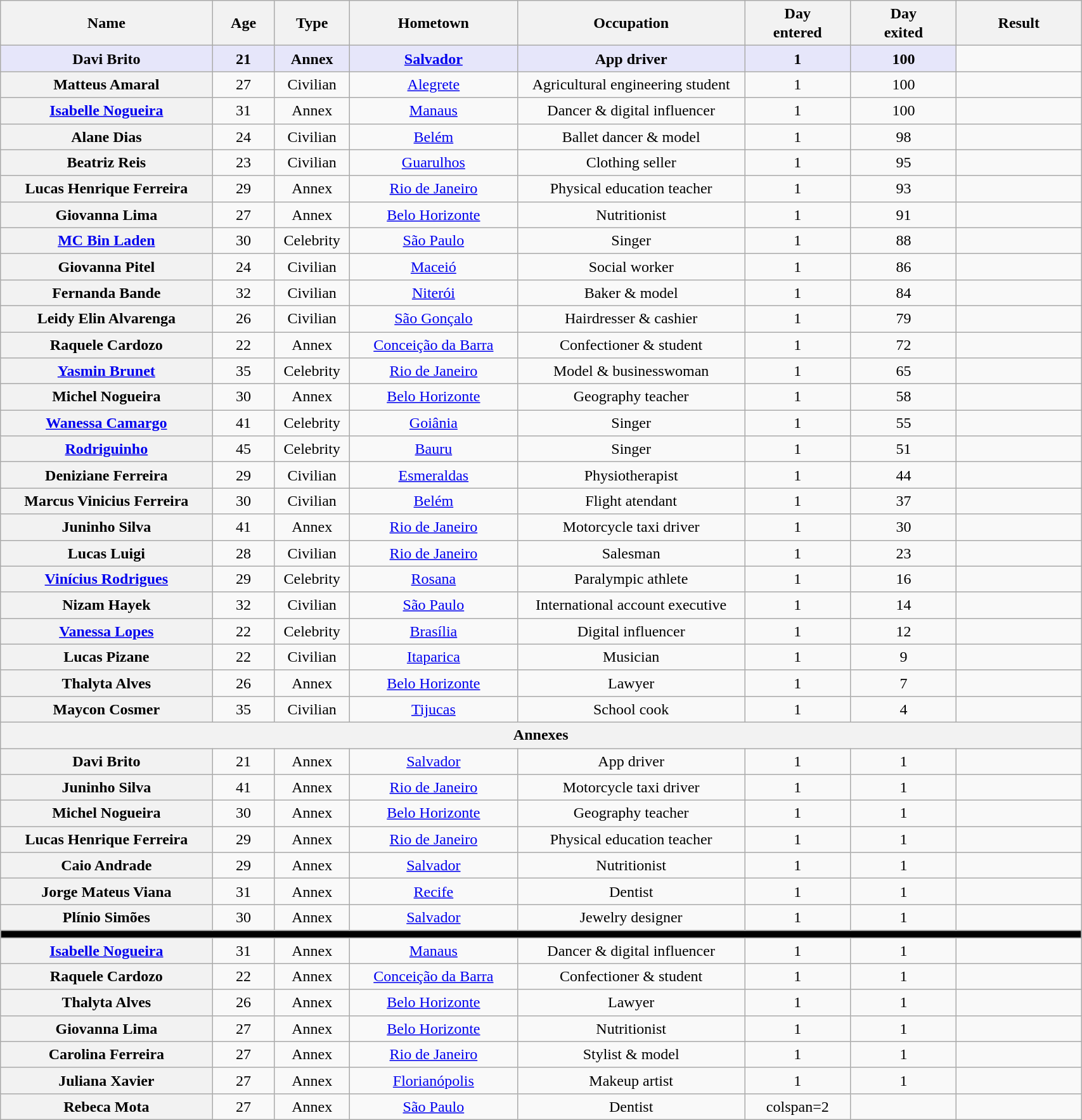<table class="wikitable sortable" style="text-align:center; width:90%; line-height:20px;">
<tr>
<th scope="col" width="17.0%">Name</th>
<th scope="col" width="05.0%">Age</th>
<th scope="col" width="06.0%">Type</th>
<th scope="col" width="13.5%">Hometown</th>
<th scope="col" width="13.5%">Occupation</th>
<th scope="col" width="08.5%">Day<br>entered</th>
<th scope="col" width="08.5%">Day<br>exited</th>
<th scope="col" width="10.0%">Result</th>
</tr>
<tr>
<td bgcolor="E6E6FA"><strong>Davi Brito</strong></td>
<td bgcolor="E6E6FA"><strong>21</strong></td>
<td bgcolor="E6E6FA"><strong>Annex</strong></td>
<td bgcolor="E6E6FA"><strong><a href='#'>Salvador</a></strong></td>
<td bgcolor="E6E6FA"><strong>App driver</strong></td>
<td bgcolor="E6E6FA"><strong>1</strong></td>
<td bgcolor="E6E6FA"><strong>100</strong></td>
<td></td>
</tr>
<tr>
<th>Matteus Amaral</th>
<td>27</td>
<td>Civilian</td>
<td><a href='#'>Alegrete</a></td>
<td nowrap>Agricultural engineering student</td>
<td>1</td>
<td>100</td>
<td></td>
</tr>
<tr>
<th><a href='#'>Isabelle Nogueira</a></th>
<td>31</td>
<td>Annex</td>
<td><a href='#'>Manaus</a></td>
<td>Dancer & digital influencer</td>
<td>1</td>
<td>100</td>
<td></td>
</tr>
<tr>
<th>Alane Dias</th>
<td>24</td>
<td>Civilian</td>
<td><a href='#'>Belém</a></td>
<td>Ballet dancer & model</td>
<td>1</td>
<td>98</td>
<td></td>
</tr>
<tr>
<th>Beatriz Reis</th>
<td>23</td>
<td>Civilian</td>
<td><a href='#'>Guarulhos</a></td>
<td>Clothing seller</td>
<td>1</td>
<td>95</td>
<td></td>
</tr>
<tr>
<th>Lucas Henrique Ferreira</th>
<td>29</td>
<td>Annex</td>
<td><a href='#'>Rio de Janeiro</a></td>
<td>Physical education teacher</td>
<td>1</td>
<td>93</td>
<td></td>
</tr>
<tr>
<th>Giovanna Lima</th>
<td>27</td>
<td>Annex</td>
<td><a href='#'>Belo Horizonte</a></td>
<td>Nutritionist</td>
<td>1</td>
<td>91</td>
<td></td>
</tr>
<tr>
<th><a href='#'>MC Bin Laden</a></th>
<td>30</td>
<td>Celebrity</td>
<td><a href='#'>São Paulo</a></td>
<td>Singer</td>
<td>1</td>
<td>88</td>
<td></td>
</tr>
<tr>
<th>Giovanna Pitel</th>
<td>24</td>
<td>Civilian</td>
<td><a href='#'>Maceió</a></td>
<td>Social worker</td>
<td>1</td>
<td>86</td>
<td></td>
</tr>
<tr>
<th>Fernanda Bande</th>
<td>32</td>
<td>Civilian</td>
<td><a href='#'>Niterói</a></td>
<td>Baker & model</td>
<td>1</td>
<td>84</td>
<td></td>
</tr>
<tr>
<th>Leidy Elin Alvarenga</th>
<td>26</td>
<td>Civilian</td>
<td><a href='#'>São Gonçalo</a></td>
<td>Hairdresser & cashier</td>
<td>1</td>
<td>79</td>
<td></td>
</tr>
<tr>
<th>Raquele Cardozo</th>
<td>22</td>
<td>Annex</td>
<td nowrap><a href='#'>Conceição da Barra</a></td>
<td>Confectioner & student</td>
<td>1</td>
<td>72</td>
<td></td>
</tr>
<tr>
<th><a href='#'>Yasmin Brunet</a></th>
<td>35</td>
<td>Celebrity</td>
<td><a href='#'>Rio de Janeiro</a></td>
<td>Model & businesswoman</td>
<td>1</td>
<td>65</td>
<td></td>
</tr>
<tr>
<th>Michel Nogueira</th>
<td>30</td>
<td>Annex</td>
<td><a href='#'>Belo Horizonte</a></td>
<td>Geography teacher</td>
<td>1</td>
<td>58</td>
<td></td>
</tr>
<tr>
<th><a href='#'>Wanessa Camargo</a></th>
<td>41</td>
<td>Celebrity</td>
<td><a href='#'>Goiânia</a></td>
<td>Singer</td>
<td>1</td>
<td>55</td>
<td></td>
</tr>
<tr>
<th><a href='#'>Rodriguinho</a></th>
<td>45</td>
<td>Celebrity</td>
<td><a href='#'>Bauru</a></td>
<td>Singer</td>
<td>1</td>
<td>51</td>
<td></td>
</tr>
<tr>
<th>Deniziane Ferreira</th>
<td>29</td>
<td>Civilian</td>
<td><a href='#'>Esmeraldas</a></td>
<td>Physiotherapist</td>
<td>1</td>
<td>44</td>
<td></td>
</tr>
<tr>
<th>Marcus Vinicius Ferreira</th>
<td>30</td>
<td>Civilian</td>
<td><a href='#'>Belém</a></td>
<td>Flight atendant</td>
<td>1</td>
<td>37</td>
<td></td>
</tr>
<tr>
<th>Juninho Silva</th>
<td>41</td>
<td>Annex</td>
<td><a href='#'>Rio de Janeiro</a></td>
<td>Motorcycle taxi driver</td>
<td>1</td>
<td>30</td>
<td></td>
</tr>
<tr>
<th>Lucas Luigi</th>
<td>28</td>
<td>Civilian</td>
<td><a href='#'>Rio de Janeiro</a></td>
<td>Salesman</td>
<td>1</td>
<td>23</td>
<td></td>
</tr>
<tr>
<th><a href='#'>Vinícius Rodrigues</a></th>
<td>29</td>
<td>Celebrity</td>
<td><a href='#'>Rosana</a></td>
<td>Paralympic athlete</td>
<td>1</td>
<td>16</td>
<td></td>
</tr>
<tr>
<th>Nizam Hayek</th>
<td>32</td>
<td>Civilian</td>
<td><a href='#'>São Paulo</a></td>
<td>International account executive</td>
<td>1</td>
<td>14</td>
<td></td>
</tr>
<tr>
<th><a href='#'>Vanessa Lopes</a></th>
<td>22</td>
<td>Celebrity</td>
<td><a href='#'>Brasília</a></td>
<td>Digital influencer</td>
<td>1</td>
<td>12</td>
<td></td>
</tr>
<tr>
<th>Lucas Pizane</th>
<td>22</td>
<td>Civilian</td>
<td><a href='#'>Itaparica</a></td>
<td>Musician</td>
<td>1</td>
<td>9</td>
<td></td>
</tr>
<tr>
<th>Thalyta Alves</th>
<td>26</td>
<td>Annex</td>
<td><a href='#'>Belo Horizonte</a></td>
<td>Lawyer</td>
<td>1</td>
<td>7</td>
<td></td>
</tr>
<tr>
<th>Maycon Cosmer</th>
<td>35</td>
<td>Civilian</td>
<td><a href='#'>Tijucas</a></td>
<td>School cook</td>
<td>1</td>
<td>4</td>
<td></td>
</tr>
<tr>
<th colspan=8>Annexes</th>
</tr>
<tr>
<th>Davi Brito</th>
<td>21</td>
<td>Annex</td>
<td><a href='#'>Salvador</a></td>
<td>App driver</td>
<td>1</td>
<td>1</td>
<td></td>
</tr>
<tr>
<th>Juninho Silva</th>
<td>41</td>
<td>Annex</td>
<td><a href='#'>Rio de Janeiro</a></td>
<td>Motorcycle taxi driver</td>
<td>1</td>
<td>1</td>
<td></td>
</tr>
<tr>
<th>Michel Nogueira</th>
<td>30</td>
<td>Annex</td>
<td><a href='#'>Belo Horizonte</a></td>
<td>Geography teacher</td>
<td>1</td>
<td>1</td>
<td></td>
</tr>
<tr>
<th>Lucas Henrique Ferreira</th>
<td>29</td>
<td>Annex</td>
<td><a href='#'>Rio de Janeiro</a></td>
<td>Physical education teacher</td>
<td>1</td>
<td>1</td>
<td></td>
</tr>
<tr>
<th>Caio Andrade</th>
<td>29</td>
<td>Annex</td>
<td><a href='#'>Salvador</a></td>
<td>Nutritionist</td>
<td>1</td>
<td>1</td>
<td></td>
</tr>
<tr>
<th>Jorge Mateus Viana</th>
<td>31</td>
<td>Annex</td>
<td><a href='#'>Recife</a></td>
<td>Dentist</td>
<td>1</td>
<td>1</td>
<td></td>
</tr>
<tr>
<th>Plínio Simões</th>
<td>30</td>
<td>Annex</td>
<td><a href='#'>Salvador</a></td>
<td>Jewelry designer</td>
<td>1</td>
<td>1</td>
<td></td>
</tr>
<tr>
<td bgcolor=000000 colspan=8></td>
</tr>
<tr>
<th><a href='#'>Isabelle Nogueira</a></th>
<td>31</td>
<td>Annex</td>
<td><a href='#'>Manaus</a></td>
<td>Dancer & digital influencer</td>
<td>1</td>
<td>1</td>
<td></td>
</tr>
<tr>
<th>Raquele Cardozo</th>
<td>22</td>
<td>Annex</td>
<td nowrap><a href='#'>Conceição da Barra</a></td>
<td>Confectioner & student</td>
<td>1</td>
<td>1</td>
<td></td>
</tr>
<tr>
<th>Thalyta Alves</th>
<td>26</td>
<td>Annex</td>
<td><a href='#'>Belo Horizonte</a></td>
<td>Lawyer</td>
<td>1</td>
<td>1</td>
<td></td>
</tr>
<tr>
<th>Giovanna Lima</th>
<td>27</td>
<td>Annex</td>
<td><a href='#'>Belo Horizonte</a></td>
<td>Nutritionist</td>
<td>1</td>
<td>1</td>
<td></td>
</tr>
<tr>
<th>Carolina Ferreira</th>
<td>27</td>
<td>Annex</td>
<td><a href='#'>Rio de Janeiro</a></td>
<td>Stylist & model</td>
<td>1</td>
<td>1</td>
<td></td>
</tr>
<tr>
<th>Juliana Xavier</th>
<td>27</td>
<td>Annex</td>
<td><a href='#'>Florianópolis</a></td>
<td>Makeup artist</td>
<td>1</td>
<td>1</td>
<td></td>
</tr>
<tr>
<th>Rebeca Mota</th>
<td>27</td>
<td>Annex</td>
<td><a href='#'>São Paulo</a></td>
<td>Dentist</td>
<td>colspan=2 </td>
<td></td>
</tr>
</table>
